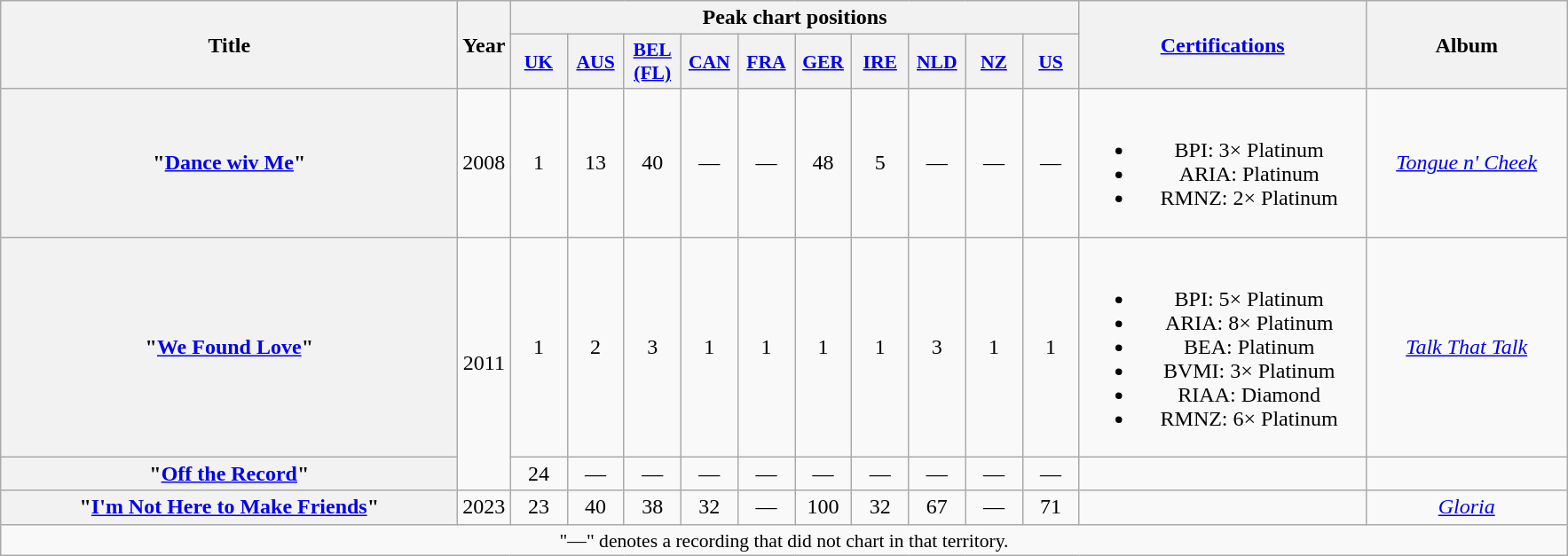<table class="wikitable plainrowheaders" style="text-align:center;">
<tr>
<th scope="col" rowspan="2" style="width:21em;">Title</th>
<th scope="col" rowspan="2">Year</th>
<th scope="col" colspan="10">Peak chart positions</th>
<th scope="col" rowspan="2" style="width:13em;"><a href='#'>Certifications</a></th>
<th scope="col" rowspan="2" style="width:9em;">Album</th>
</tr>
<tr>
<th scope="col" style="width:2.5em;font-size:90%;"><a href='#'>UK</a><br></th>
<th scope="col" style="width:2.5em;font-size:90%;"><a href='#'>AUS</a><br></th>
<th scope="col" style="width:2.5em;font-size:90%;"><a href='#'>BEL<br>(FL)</a><br></th>
<th scope="col" style="width:2.5em;font-size:90%;"><a href='#'>CAN</a><br></th>
<th scope="col" style="width:2.5em;font-size:90%;"><a href='#'>FRA</a><br></th>
<th scope="col" style="width:2.5em;font-size:90%;"><a href='#'>GER</a><br></th>
<th scope="col" style="width:2.5em;font-size:90%;"><a href='#'>IRE</a><br></th>
<th scope="col" style="width:2.5em;font-size:90%;"><a href='#'>NLD</a><br></th>
<th scope="col" style="width:2.5em;font-size:90%;"><a href='#'>NZ</a><br></th>
<th scope="col" style="width:2.5em;font-size:90%;"><a href='#'>US</a><br></th>
</tr>
<tr>
<th scope="row">"<a href='#'>Dance wiv Me</a>"<br></th>
<td>2008</td>
<td>1</td>
<td>13</td>
<td>40</td>
<td>—</td>
<td>—</td>
<td>48</td>
<td>5</td>
<td>—</td>
<td>—</td>
<td>—</td>
<td><br><ul><li>BPI: 3× Platinum</li><li>ARIA: Platinum</li><li>RMNZ: 2× Platinum</li></ul></td>
<td><em><a href='#'>Tongue n' Cheek</a></em></td>
</tr>
<tr>
<th scope="row">"<a href='#'>We Found Love</a>"<br></th>
<td rowspan="2">2011</td>
<td>1</td>
<td>2</td>
<td>3</td>
<td>1</td>
<td>1</td>
<td>1</td>
<td>1</td>
<td>3</td>
<td>1</td>
<td>1</td>
<td><br><ul><li>BPI: 5× Platinum</li><li>ARIA: 8× Platinum</li><li>BEA: Platinum</li><li>BVMI: 3× Platinum</li><li>RIAA: Diamond</li><li>RMNZ: 6× Platinum</li></ul></td>
<td><em><a href='#'>Talk That Talk</a></em></td>
</tr>
<tr>
<th scope="row">"<a href='#'>Off the Record</a>"<br></th>
<td>24</td>
<td>—</td>
<td>—</td>
<td>—</td>
<td>—</td>
<td>—</td>
<td>—</td>
<td>—</td>
<td>—</td>
<td>—</td>
<td></td>
<td></td>
</tr>
<tr>
<th scope="row">"<a href='#'>I'm Not Here to Make Friends</a>"<br></th>
<td>2023</td>
<td>23</td>
<td>40</td>
<td>38</td>
<td>32</td>
<td>—</td>
<td>100</td>
<td>32</td>
<td>67</td>
<td>—</td>
<td>71</td>
<td></td>
<td><em><a href='#'>Gloria</a></em></td>
</tr>
<tr>
<td colspan="14" style="font-size:90%">"—" denotes a recording that did not chart in that territory.</td>
</tr>
</table>
